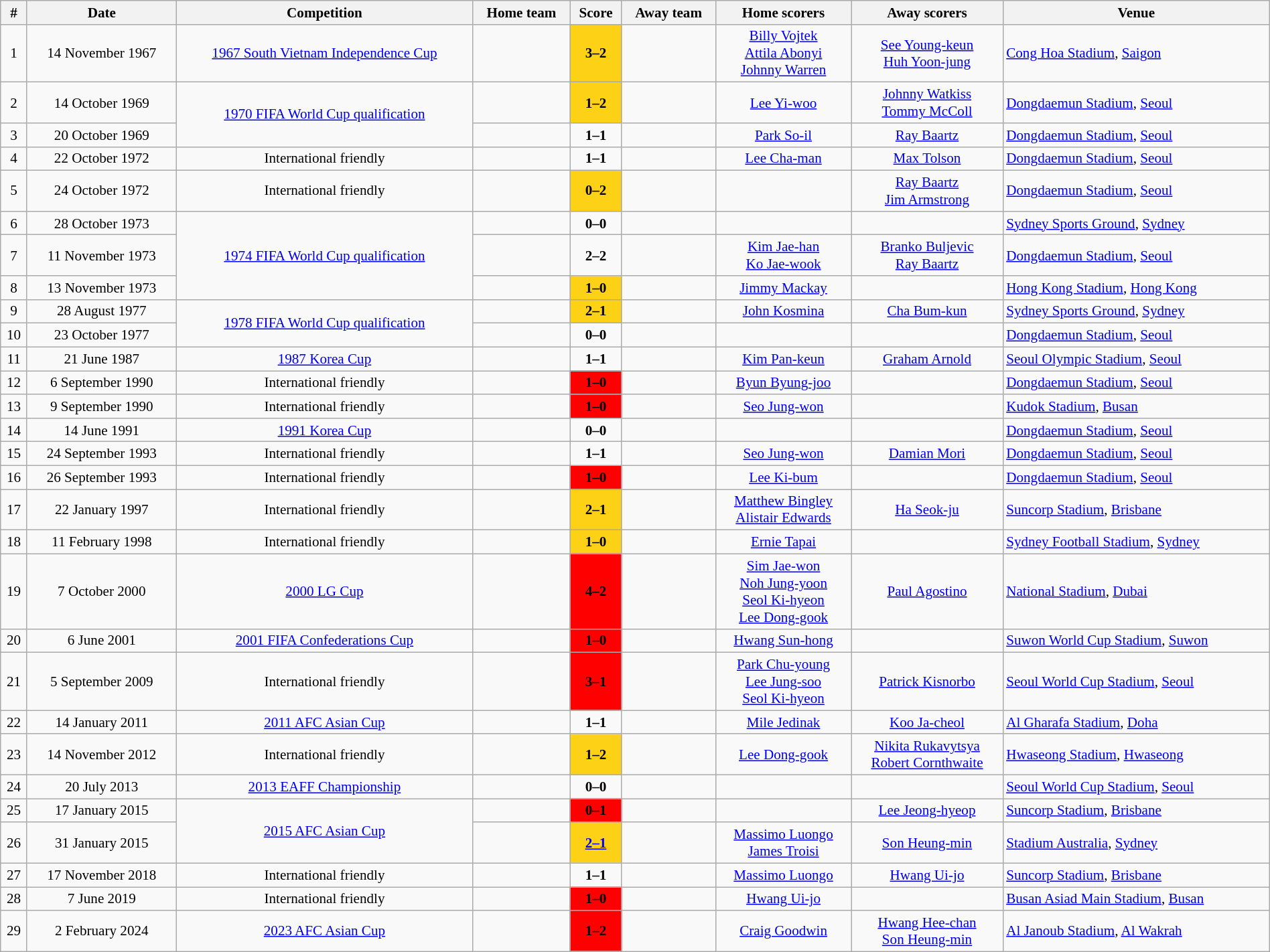<table class="wikitable" style="width:100%; text-align:center; margin:0 ; font-size: 88%">
<tr>
<th>#</th>
<th>Date</th>
<th>Competition</th>
<th>Home team</th>
<th>Score</th>
<th>Away team</th>
<th>Home scorers</th>
<th>Away scorers</th>
<th>Venue</th>
</tr>
<tr>
<td>1</td>
<td>14 November 1967</td>
<td><a href='#'>1967 South Vietnam Independence Cup</a></td>
<td align=right><strong></strong></td>
<td style="background:#fcd116;"><strong><span>3–2</span></strong></td>
<td align=left></td>
<td><a href='#'>Billy Vojtek</a> <br><a href='#'>Attila Abonyi</a> <br><a href='#'>Johnny Warren</a> </td>
<td><a href='#'>See Young-keun</a> <br><a href='#'>Huh Yoon-jung</a> </td>
<td align=left> <a href='#'>Cong Hoa Stadium</a>, <a href='#'>Saigon</a></td>
</tr>
<tr>
<td>2</td>
<td>14 October 1969</td>
<td rowspan="2"><a href='#'>1970 FIFA World Cup qualification</a></td>
<td align=right></td>
<td style="background:#fcd116;"><strong><span>1–2</span></strong></td>
<td align=left><strong></strong></td>
<td><a href='#'>Lee Yi-woo</a> </td>
<td><a href='#'>Johnny Watkiss</a> <br><a href='#'>Tommy McColl</a> </td>
<td align=left> <a href='#'>Dongdaemun Stadium</a>, <a href='#'>Seoul</a></td>
</tr>
<tr>
<td>3</td>
<td>20 October 1969</td>
<td align=right></td>
<td><strong>1–1</strong></td>
<td align=left></td>
<td><a href='#'>Park So-il</a> </td>
<td><a href='#'>Ray Baartz</a> </td>
<td align=left> <a href='#'>Dongdaemun Stadium</a>, <a href='#'>Seoul</a></td>
</tr>
<tr>
<td>4</td>
<td>22 October 1972</td>
<td>International friendly</td>
<td align=right></td>
<td><strong>1–1</strong></td>
<td align=left></td>
<td><a href='#'>Lee Cha-man</a> </td>
<td><a href='#'>Max Tolson</a> </td>
<td align=left> <a href='#'>Dongdaemun Stadium</a>, <a href='#'>Seoul</a></td>
</tr>
<tr>
<td>5</td>
<td>24 October 1972</td>
<td>International friendly</td>
<td align=right></td>
<td style="background:#fcd116;"><strong><span> 0–2</span></strong></td>
<td align=left><strong></strong></td>
<td></td>
<td><a href='#'>Ray Baartz</a> <br><a href='#'>Jim Armstrong</a> </td>
<td align=left> <a href='#'>Dongdaemun Stadium</a>, <a href='#'>Seoul</a></td>
</tr>
<tr>
<td>6</td>
<td>28 October 1973</td>
<td rowspan="3"><a href='#'>1974 FIFA World Cup qualification</a></td>
<td align=right></td>
<td><strong>0–0</strong></td>
<td align=left></td>
<td></td>
<td></td>
<td align=left> <a href='#'>Sydney Sports Ground</a>, <a href='#'>Sydney</a></td>
</tr>
<tr>
<td>7</td>
<td>11 November 1973</td>
<td align=right></td>
<td><strong>2–2</strong></td>
<td align=left></td>
<td><a href='#'>Kim Jae-han</a> <br><a href='#'>Ko Jae-wook</a> </td>
<td><a href='#'>Branko Buljevic</a> <br><a href='#'>Ray Baartz</a> </td>
<td align=left> <a href='#'>Dongdaemun Stadium</a>, <a href='#'>Seoul</a></td>
</tr>
<tr>
<td>8</td>
<td>13 November 1973</td>
<td align=right><strong></strong></td>
<td style="background:#fcd116;"><strong><span> 1–0</span></strong></td>
<td align=left></td>
<td><a href='#'>Jimmy Mackay</a> </td>
<td></td>
<td align=left> <a href='#'>Hong Kong Stadium</a>, <a href='#'>Hong Kong</a></td>
</tr>
<tr>
<td>9</td>
<td>28 August 1977</td>
<td rowspan="2"><a href='#'>1978 FIFA World Cup qualification</a></td>
<td align=right><strong></strong></td>
<td style="background:#fcd116;"><strong><span> 2–1</span></strong></td>
<td align=left></td>
<td><a href='#'>John Kosmina</a> </td>
<td><a href='#'>Cha Bum-kun</a> </td>
<td align=left> <a href='#'>Sydney Sports Ground</a>, <a href='#'>Sydney</a></td>
</tr>
<tr>
<td>10</td>
<td>23 October 1977</td>
<td align=right></td>
<td><strong>0–0</strong></td>
<td align=left></td>
<td></td>
<td></td>
<td align=left> <a href='#'>Dongdaemun Stadium</a>, <a href='#'>Seoul</a></td>
</tr>
<tr>
<td>11</td>
<td>21 June 1987</td>
<td><a href='#'>1987 Korea Cup</a></td>
<td align=right></td>
<td><strong>1–1 <br></strong></td>
<td align=left></td>
<td><a href='#'>Kim Pan-keun</a> </td>
<td><a href='#'>Graham Arnold</a> </td>
<td align=left> <a href='#'>Seoul Olympic Stadium</a>, <a href='#'>Seoul</a></td>
</tr>
<tr>
<td>12</td>
<td>6 September 1990</td>
<td>International friendly</td>
<td align=right><strong></strong></td>
<td style="background:#FF0000;"><strong><span> 1–0</span></strong></td>
<td align=left></td>
<td><a href='#'>Byun Byung-joo</a> </td>
<td></td>
<td align=left> <a href='#'>Dongdaemun Stadium</a>, <a href='#'>Seoul</a></td>
</tr>
<tr>
<td>13</td>
<td>9 September 1990</td>
<td>International friendly</td>
<td align=right><strong></strong></td>
<td style="background:#FF0000;"><strong><span> 1–0</span></strong></td>
<td align=left></td>
<td><a href='#'>Seo Jung-won</a> </td>
<td></td>
<td align=left> <a href='#'>Kudok Stadium</a>, <a href='#'>Busan</a></td>
</tr>
<tr>
<td>14</td>
<td>14 June 1991</td>
<td><a href='#'>1991 Korea Cup</a></td>
<td align=right></td>
<td><strong>0–0 <br></strong></td>
<td align=left></td>
<td></td>
<td></td>
<td align=left> <a href='#'>Dongdaemun Stadium</a>, <a href='#'>Seoul</a></td>
</tr>
<tr>
<td>15</td>
<td>24 September 1993</td>
<td>International friendly</td>
<td align=right></td>
<td><strong>1–1</strong></td>
<td align=left></td>
<td><a href='#'>Seo Jung-won</a> </td>
<td><a href='#'>Damian Mori</a> </td>
<td align=left> <a href='#'>Dongdaemun Stadium</a>, <a href='#'>Seoul</a></td>
</tr>
<tr>
<td>16</td>
<td>26 September 1993</td>
<td>International friendly</td>
<td align=right><strong></strong></td>
<td style="background:#FF0000;"><strong><span> 1–0</span></strong></td>
<td align=left></td>
<td><a href='#'>Lee Ki-bum</a> </td>
<td></td>
<td align=left> <a href='#'>Dongdaemun Stadium</a>, <a href='#'>Seoul</a></td>
</tr>
<tr>
<td>17</td>
<td>22 January 1997</td>
<td>International friendly</td>
<td align=right><strong></strong></td>
<td style="background:#fcd116;"><strong><span> 2–1</span></strong></td>
<td align=left></td>
<td><a href='#'>Matthew Bingley</a> <br><a href='#'>Alistair Edwards</a> </td>
<td><a href='#'>Ha Seok-ju</a> </td>
<td align=left> <a href='#'>Suncorp Stadium</a>, <a href='#'>Brisbane</a></td>
</tr>
<tr>
<td>18</td>
<td>11 February 1998</td>
<td>International friendly</td>
<td align=right><strong></strong></td>
<td style="background:#fcd116;"><strong><span> 1–0</span></strong></td>
<td align=left></td>
<td><a href='#'>Ernie Tapai</a> </td>
<td></td>
<td align=left> <a href='#'>Sydney Football Stadium</a>, <a href='#'>Sydney</a></td>
</tr>
<tr>
<td>19</td>
<td>7 October 2000</td>
<td><a href='#'>2000 LG Cup</a></td>
<td align=right><strong></strong></td>
<td style="background:#FF0000;"><strong><span> 4–2</span></strong></td>
<td align=left></td>
<td><a href='#'>Sim Jae-won</a> <br><a href='#'>Noh Jung-yoon</a> <br><a href='#'>Seol Ki-hyeon</a> <br><a href='#'>Lee Dong-gook</a> </td>
<td><a href='#'>Paul Agostino</a> </td>
<td align=left> <a href='#'>National Stadium</a>, <a href='#'>Dubai</a></td>
</tr>
<tr>
<td>20</td>
<td>6 June 2001</td>
<td><a href='#'>2001 FIFA Confederations Cup</a></td>
<td align=right><strong></strong></td>
<td style="background:#FF0000;"><strong><span> 1–0</span></strong></td>
<td align=left></td>
<td><a href='#'>Hwang Sun-hong</a> </td>
<td></td>
<td align=left> <a href='#'>Suwon World Cup Stadium</a>, <a href='#'>Suwon</a></td>
</tr>
<tr>
<td>21</td>
<td>5 September 2009</td>
<td>International friendly</td>
<td align=right><strong></strong></td>
<td style="background:#FF0000;"><strong><span> 3–1</span></strong></td>
<td align=left></td>
<td><a href='#'>Park Chu-young</a> <br><a href='#'>Lee Jung-soo</a> <br><a href='#'>Seol Ki-hyeon</a> </td>
<td><a href='#'>Patrick Kisnorbo</a> </td>
<td align=left> <a href='#'>Seoul World Cup Stadium</a>, <a href='#'>Seoul</a></td>
</tr>
<tr>
<td>22</td>
<td>14 January 2011</td>
<td><a href='#'>2011 AFC Asian Cup</a></td>
<td align=right></td>
<td><strong>1–1</strong></td>
<td align=left></td>
<td><a href='#'>Mile Jedinak</a> </td>
<td><a href='#'>Koo Ja-cheol</a> </td>
<td align=left> <a href='#'>Al Gharafa Stadium</a>, <a href='#'>Doha</a></td>
</tr>
<tr>
<td>23</td>
<td>14 November 2012</td>
<td>International friendly</td>
<td align=right></td>
<td style="background:#fcd116;"><strong><span> 1–2</span></strong></td>
<td align=left><strong></strong></td>
<td><a href='#'>Lee Dong-gook</a> </td>
<td><a href='#'>Nikita Rukavytsya</a> <br><a href='#'>Robert Cornthwaite</a> </td>
<td align=left> <a href='#'>Hwaseong Stadium</a>, <a href='#'>Hwaseong</a></td>
</tr>
<tr>
<td>24</td>
<td>20 July 2013</td>
<td><a href='#'>2013 EAFF Championship</a></td>
<td align=right></td>
<td><strong>0–0</strong></td>
<td align=left></td>
<td></td>
<td></td>
<td align=left> <a href='#'>Seoul World Cup Stadium</a>, <a href='#'>Seoul</a></td>
</tr>
<tr>
<td>25</td>
<td>17 January 2015</td>
<td rowspan=2><a href='#'>2015 AFC Asian Cup</a></td>
<td align=right></td>
<td style="background:#FF0000; text-align:center;"><strong><span> 0–1</span></strong></td>
<td align=left><strong></strong></td>
<td></td>
<td><a href='#'>Lee Jeong-hyeop</a> </td>
<td align=left> <a href='#'>Suncorp Stadium</a>, <a href='#'>Brisbane</a></td>
</tr>
<tr>
<td>26</td>
<td>31 January 2015</td>
<td align=right><strong></strong></td>
<td style="background:#fcd116;"><strong><span><a href='#'>2–1</a> </span></strong></td>
<td align=left></td>
<td><a href='#'>Massimo Luongo</a> <br><a href='#'>James Troisi</a> </td>
<td><a href='#'>Son Heung-min</a> </td>
<td align=left> <a href='#'>Stadium Australia</a>, <a href='#'>Sydney</a></td>
</tr>
<tr>
<td>27</td>
<td>17 November 2018</td>
<td>International friendly</td>
<td align=right></td>
<td><strong>1–1</strong></td>
<td align=left></td>
<td><a href='#'>Massimo Luongo</a> </td>
<td><a href='#'>Hwang Ui-jo</a> </td>
<td align=left> <a href='#'>Suncorp Stadium</a>, <a href='#'>Brisbane</a></td>
</tr>
<tr>
<td>28</td>
<td>7 June 2019</td>
<td>International friendly</td>
<td align=right><strong></strong></td>
<td style="background:#FF0000;"><strong><span> 1–0</span></strong></td>
<td align=left></td>
<td><a href='#'>Hwang Ui-jo</a> </td>
<td></td>
<td align=left> <a href='#'>Busan Asiad Main Stadium</a>, <a href='#'>Busan</a></td>
</tr>
<tr>
<td>29</td>
<td>2 February 2024</td>
<td><a href='#'>2023 AFC Asian Cup</a></td>
<td align=right></td>
<td style="background:#FF0000;"><strong><span>1–2 </span></strong></td>
<td align=left><strong></strong></td>
<td><a href='#'>Craig Goodwin</a> </td>
<td><a href='#'>Hwang Hee-chan</a> <br><a href='#'>Son Heung-min</a> </td>
<td align=left> <a href='#'>Al Janoub Stadium</a>, <a href='#'>Al Wakrah</a></td>
</tr>
</table>
